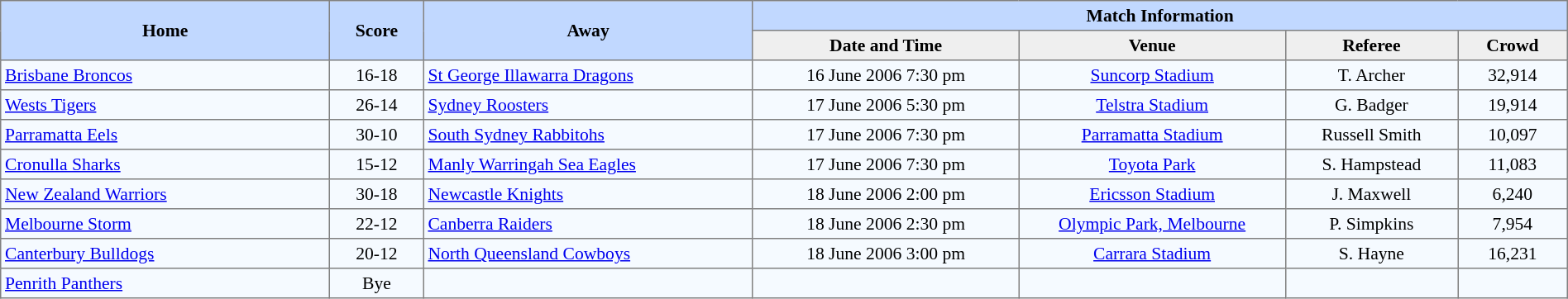<table border=1 style="border-collapse:collapse; font-size:90%;" cellpadding=3 cellspacing=0 width=100%>
<tr bgcolor=#C1D8FF>
<th rowspan=2 width=21%>Home</th>
<th rowspan=2 width=6%>Score</th>
<th rowspan=2 width=21%>Away</th>
<th colspan=6>Match Information</th>
</tr>
<tr bgcolor=#EFEFEF>
<th width=17%>Date and Time</th>
<th width=17%>Venue</th>
<th width=11%>Referee</th>
<th width=7%>Crowd</th>
</tr>
<tr align=center bgcolor=#F5FAFF>
<td align=left> <a href='#'>Brisbane Broncos</a></td>
<td>16-18</td>
<td align=left> <a href='#'>St George Illawarra Dragons</a></td>
<td>16 June 2006 7:30 pm</td>
<td><a href='#'>Suncorp Stadium</a></td>
<td>T. Archer</td>
<td>32,914</td>
</tr>
<tr align=center bgcolor=#F5FAFF>
<td align=left> <a href='#'>Wests Tigers</a></td>
<td>26-14</td>
<td align=left> <a href='#'>Sydney Roosters</a></td>
<td>17 June 2006 5:30 pm</td>
<td><a href='#'>Telstra Stadium</a></td>
<td>G. Badger</td>
<td>19,914</td>
</tr>
<tr align=center bgcolor=#F5FAFF>
<td align=left> <a href='#'>Parramatta Eels</a></td>
<td>30-10</td>
<td align=left> <a href='#'>South Sydney Rabbitohs</a></td>
<td>17 June 2006 7:30 pm</td>
<td><a href='#'>Parramatta Stadium</a></td>
<td>Russell Smith</td>
<td>10,097</td>
</tr>
<tr align=center bgcolor=#F5FAFF>
<td align=left> <a href='#'>Cronulla Sharks</a></td>
<td>15-12</td>
<td align=left> <a href='#'>Manly Warringah Sea Eagles</a></td>
<td>17 June 2006 7:30 pm</td>
<td><a href='#'>Toyota Park</a></td>
<td>S. Hampstead</td>
<td>11,083</td>
</tr>
<tr align=center bgcolor=#F5FAFF>
<td align=left> <a href='#'>New Zealand Warriors</a></td>
<td>30-18</td>
<td align=left> <a href='#'>Newcastle Knights</a></td>
<td>18 June 2006 2:00 pm</td>
<td><a href='#'>Ericsson Stadium</a></td>
<td>J. Maxwell</td>
<td>6,240</td>
</tr>
<tr align=center bgcolor=#F5FAFF>
<td align=left> <a href='#'>Melbourne Storm</a></td>
<td>22-12</td>
<td align=left> <a href='#'>Canberra Raiders</a></td>
<td>18 June 2006 2:30 pm</td>
<td><a href='#'>Olympic Park, Melbourne</a></td>
<td>P. Simpkins</td>
<td>7,954</td>
</tr>
<tr align=center bgcolor=#F5FAFF>
<td align=left> <a href='#'>Canterbury Bulldogs</a></td>
<td>20-12</td>
<td align=left> <a href='#'>North Queensland Cowboys</a></td>
<td>18 June 2006 3:00 pm</td>
<td><a href='#'>Carrara Stadium</a></td>
<td>S. Hayne</td>
<td>16,231</td>
</tr>
<tr align=center bgcolor=#F5FAFF>
<td align=left> <a href='#'>Penrith Panthers</a></td>
<td>Bye</td>
<td></td>
<td></td>
<td></td>
<td></td>
<td></td>
</tr>
</table>
